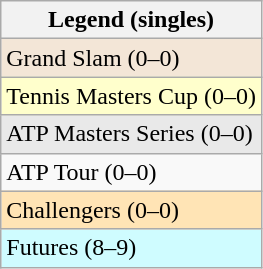<table class="wikitable">
<tr>
<th>Legend (singles)</th>
</tr>
<tr style="background:#f3e6d7;">
<td>Grand Slam (0–0)</td>
</tr>
<tr style="background:#ffc;">
<td>Tennis Masters Cup (0–0)</td>
</tr>
<tr style="background:#e9e9e9;">
<td>ATP Masters Series (0–0)</td>
</tr>
<tr>
<td>ATP Tour (0–0)</td>
</tr>
<tr bgcolor="moccasin">
<td>Challengers (0–0)</td>
</tr>
<tr style="background:#cffcff;">
<td>Futures (8–9)</td>
</tr>
</table>
